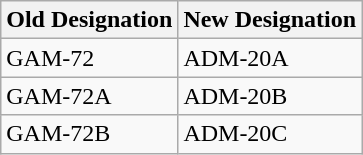<table class="wikitable">
<tr>
<th>Old Designation</th>
<th>New Designation</th>
</tr>
<tr>
<td>GAM-72</td>
<td>ADM-20A</td>
</tr>
<tr>
<td>GAM-72A</td>
<td>ADM-20B</td>
</tr>
<tr>
<td>GAM-72B</td>
<td>ADM-20C</td>
</tr>
</table>
